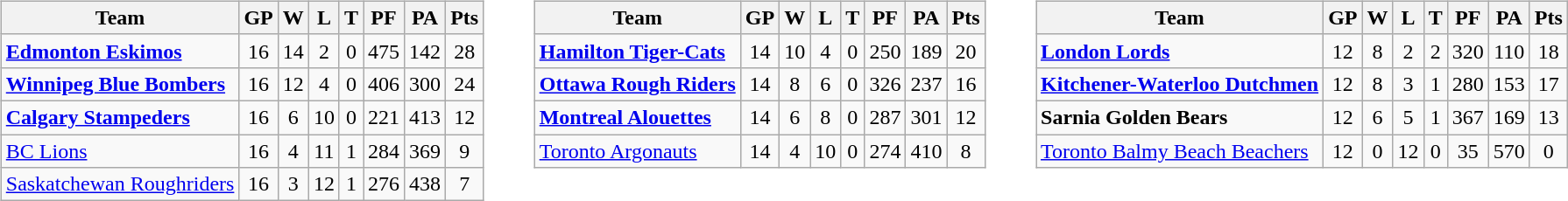<table cellspacing="20">
<tr>
<td valign="top"><br><table class="wikitable">
<tr>
<th>Team</th>
<th>GP</th>
<th>W</th>
<th>L</th>
<th>T</th>
<th>PF</th>
<th>PA</th>
<th>Pts</th>
</tr>
<tr align="center">
<td align="left"><strong><a href='#'>Edmonton Eskimos</a></strong></td>
<td>16</td>
<td>14</td>
<td>2</td>
<td>0</td>
<td>475</td>
<td>142</td>
<td>28</td>
</tr>
<tr align="center">
<td align="left"><strong><a href='#'>Winnipeg Blue Bombers</a></strong></td>
<td>16</td>
<td>12</td>
<td>4</td>
<td>0</td>
<td>406</td>
<td>300</td>
<td>24</td>
</tr>
<tr align="center">
<td align="left"><strong><a href='#'>Calgary Stampeders</a></strong></td>
<td>16</td>
<td>6</td>
<td>10</td>
<td>0</td>
<td>221</td>
<td>413</td>
<td>12</td>
</tr>
<tr align="center">
<td align="left"><a href='#'>BC Lions</a></td>
<td>16</td>
<td>4</td>
<td>11</td>
<td>1</td>
<td>284</td>
<td>369</td>
<td>9</td>
</tr>
<tr align="center">
<td align="left"><a href='#'>Saskatchewan Roughriders</a></td>
<td>16</td>
<td>3</td>
<td>12</td>
<td>1</td>
<td>276</td>
<td>438</td>
<td>7</td>
</tr>
</table>
</td>
<td valign="top"><br><table class="wikitable">
<tr>
<th>Team</th>
<th>GP</th>
<th>W</th>
<th>L</th>
<th>T</th>
<th>PF</th>
<th>PA</th>
<th>Pts</th>
</tr>
<tr align="center">
<td align="left"><strong><a href='#'>Hamilton Tiger-Cats</a></strong></td>
<td>14</td>
<td>10</td>
<td>4</td>
<td>0</td>
<td>250</td>
<td>189</td>
<td>20</td>
</tr>
<tr align="center">
<td align="left"><strong><a href='#'>Ottawa Rough Riders</a></strong></td>
<td>14</td>
<td>8</td>
<td>6</td>
<td>0</td>
<td>326</td>
<td>237</td>
<td>16</td>
</tr>
<tr align="center">
<td align="left"><strong><a href='#'>Montreal Alouettes</a></strong></td>
<td>14</td>
<td>6</td>
<td>8</td>
<td>0</td>
<td>287</td>
<td>301</td>
<td>12</td>
</tr>
<tr align="center">
<td align="left"><a href='#'>Toronto Argonauts</a></td>
<td>14</td>
<td>4</td>
<td>10</td>
<td>0</td>
<td>274</td>
<td>410</td>
<td>8</td>
</tr>
</table>
</td>
<td valign="top"><br><table class="wikitable">
<tr>
<th>Team</th>
<th>GP</th>
<th>W</th>
<th>L</th>
<th>T</th>
<th>PF</th>
<th>PA</th>
<th>Pts</th>
</tr>
<tr align="center">
<td align="left"><strong><a href='#'>London Lords</a></strong></td>
<td>12</td>
<td>8</td>
<td>2</td>
<td>2</td>
<td>320</td>
<td>110</td>
<td>18</td>
</tr>
<tr align="center">
<td align="left"><strong><a href='#'>Kitchener-Waterloo Dutchmen</a></strong></td>
<td>12</td>
<td>8</td>
<td>3</td>
<td>1</td>
<td>280</td>
<td>153</td>
<td>17</td>
</tr>
<tr align="center">
<td align="left"><strong>Sarnia Golden Bears</strong></td>
<td>12</td>
<td>6</td>
<td>5</td>
<td>1</td>
<td>367</td>
<td>169</td>
<td>13</td>
</tr>
<tr align="center">
<td align="left"><a href='#'>Toronto Balmy Beach Beachers</a></td>
<td>12</td>
<td>0</td>
<td>12</td>
<td>0</td>
<td>35</td>
<td>570</td>
<td>0</td>
</tr>
</table>
</td>
</tr>
</table>
